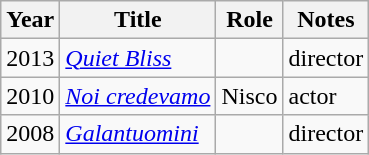<table class="wikitable sortable">
<tr>
<th>Year</th>
<th>Title</th>
<th>Role</th>
<th class="unsortable">Notes</th>
</tr>
<tr>
<td>2013</td>
<td><em><a href='#'>Quiet Bliss</a></em></td>
<td></td>
<td>director</td>
</tr>
<tr>
<td>2010</td>
<td><em><a href='#'>Noi credevamo</a></em></td>
<td>Nisco</td>
<td>actor</td>
</tr>
<tr>
<td>2008</td>
<td><em><a href='#'>Galantuomini</a></em></td>
<td></td>
<td>director</td>
</tr>
</table>
